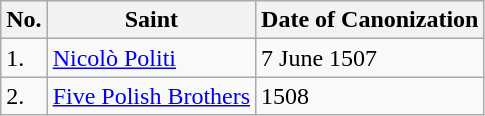<table class="wikitable">
<tr>
<th>No.</th>
<th>Saint</th>
<th>Date of Canonization</th>
</tr>
<tr>
<td>1.</td>
<td><a href='#'>Nicolò Politi</a></td>
<td>7 June 1507</td>
</tr>
<tr>
<td>2.</td>
<td><a href='#'>Five Polish Brothers</a></td>
<td>1508</td>
</tr>
</table>
